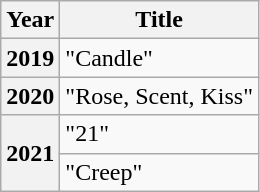<table class="wikitable sortable plainrowheaders">
<tr>
<th>Year</th>
<th>Title</th>
</tr>
<tr>
<th scope="row">2019</th>
<td>"Candle"  </td>
</tr>
<tr>
<th scope="row">2020</th>
<td>"Rose, Scent, Kiss"</td>
</tr>
<tr>
<th scope="row" rowspan="2">2021</th>
<td>"21"</td>
</tr>
<tr>
<td>"Creep"</td>
</tr>
</table>
